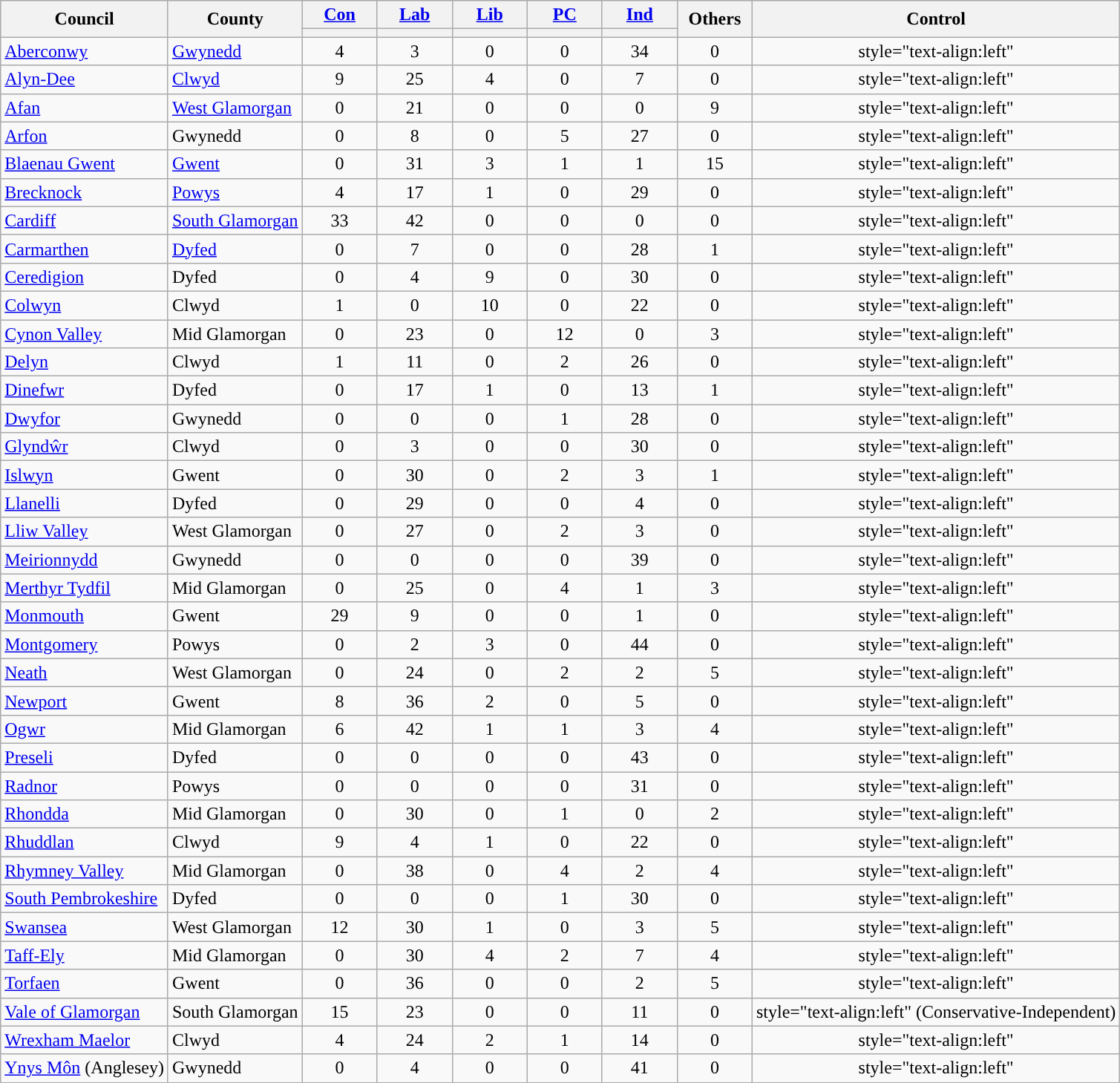<table class="wikitable" style="text-align:center;">
<tr>
<th rowspan=2>Council</th>
<th rowspan=2>County</th>
<th style="width:60px;"><a href='#'>Con</a></th>
<th style="width:60px;"><a href='#'>Lab</a></th>
<th style="width:60px;"><a href='#'>Lib</a></th>
<th style="width:60px;"><a href='#'>PC</a></th>
<th style="width:60px;"><a href='#'>Ind</a></th>
<th style="width:60px;" rowspan=2>Others</th>
<th rowspan=2 colspan=2>Control</th>
</tr>
<tr>
<th style="background:"></th>
<th style="background:"></th>
<th style="background:"></th>
<th style="background:"></th>
<th style="background:"></th>
</tr>
<tr>
<td style="text-align:left"><a href='#'>Aberconwy</a></td>
<td style="text-align:left"><a href='#'>Gwynedd</a></td>
<td>4</td>
<td>3</td>
<td>0</td>
<td>0</td>
<td>34</td>
<td>0</td>
<td>style="text-align:left" </td>
</tr>
<tr>
<td style="text-align:left"><a href='#'>Alyn-Dee</a></td>
<td style="text-align:left"><a href='#'>Clwyd</a></td>
<td>9</td>
<td>25</td>
<td>4</td>
<td>0</td>
<td>7</td>
<td>0</td>
<td>style="text-align:left" </td>
</tr>
<tr>
<td style="text-align:left"><a href='#'>Afan</a></td>
<td style="text-align:left"><a href='#'>West Glamorgan</a></td>
<td>0</td>
<td>21</td>
<td>0</td>
<td>0</td>
<td>0</td>
<td>9</td>
<td>style="text-align:left" </td>
</tr>
<tr>
<td style="text-align:left"><a href='#'>Arfon</a></td>
<td style="text-align:left">Gwynedd</td>
<td>0</td>
<td>8</td>
<td>0</td>
<td>5</td>
<td>27</td>
<td>0</td>
<td>style="text-align:left" </td>
</tr>
<tr>
<td style="text-align:left"><a href='#'>Blaenau Gwent</a></td>
<td style="text-align:left"><a href='#'>Gwent</a></td>
<td>0</td>
<td>31</td>
<td>3</td>
<td>1</td>
<td>1</td>
<td>15</td>
<td>style="text-align:left" </td>
</tr>
<tr>
<td style="text-align:left"><a href='#'>Brecknock</a></td>
<td style="text-align:left"><a href='#'>Powys</a></td>
<td>4</td>
<td>17</td>
<td>1</td>
<td>0</td>
<td>29</td>
<td>0</td>
<td>style="text-align:left" </td>
</tr>
<tr>
<td style="text-align:left"><a href='#'>Cardiff</a></td>
<td style="text-align:left"><a href='#'>South Glamorgan</a></td>
<td>33</td>
<td>42</td>
<td>0</td>
<td>0</td>
<td>0</td>
<td>0</td>
<td>style="text-align:left" </td>
</tr>
<tr>
<td style="text-align:left"><a href='#'>Carmarthen</a></td>
<td style="text-align:left"><a href='#'>Dyfed</a></td>
<td>0</td>
<td>7</td>
<td>0</td>
<td>0</td>
<td>28</td>
<td>1</td>
<td>style="text-align:left" </td>
</tr>
<tr>
<td style="text-align:left"><a href='#'>Ceredigion</a></td>
<td style="text-align:left">Dyfed</td>
<td>0</td>
<td>4</td>
<td>9</td>
<td>0</td>
<td>30</td>
<td>0</td>
<td>style="text-align:left" </td>
</tr>
<tr>
<td style="text-align:left"><a href='#'>Colwyn</a></td>
<td style="text-align:left">Clwyd</td>
<td>1</td>
<td>0</td>
<td>10</td>
<td>0</td>
<td>22</td>
<td>0</td>
<td>style="text-align:left" </td>
</tr>
<tr>
<td style="text-align:left"><a href='#'>Cynon Valley</a></td>
<td style="text-align:left">Mid Glamorgan</td>
<td>0</td>
<td>23</td>
<td>0</td>
<td>12</td>
<td>0</td>
<td>3</td>
<td>style="text-align:left" </td>
</tr>
<tr>
<td style="text-align:left"><a href='#'>Delyn</a></td>
<td style="text-align:left">Clwyd</td>
<td>1</td>
<td>11</td>
<td>0</td>
<td>2</td>
<td>26</td>
<td>0</td>
<td>style="text-align:left" </td>
</tr>
<tr>
<td style="text-align:left"><a href='#'>Dinefwr</a></td>
<td style="text-align:left">Dyfed</td>
<td>0</td>
<td>17</td>
<td>1</td>
<td>0</td>
<td>13</td>
<td>1</td>
<td>style="text-align:left" </td>
</tr>
<tr>
<td style="text-align:left"><a href='#'>Dwyfor</a></td>
<td style="text-align:left">Gwynedd</td>
<td>0</td>
<td>0</td>
<td>0</td>
<td>1</td>
<td>28</td>
<td>0</td>
<td>style="text-align:left" </td>
</tr>
<tr>
<td style="text-align:left"><a href='#'>Glyndŵr</a></td>
<td style="text-align:left">Clwyd</td>
<td>0</td>
<td>3</td>
<td>0</td>
<td>0</td>
<td>30</td>
<td>0</td>
<td>style="text-align:left" </td>
</tr>
<tr>
<td style="text-align:left"><a href='#'>Islwyn</a></td>
<td style="text-align:left">Gwent</td>
<td>0</td>
<td>30</td>
<td>0</td>
<td>2</td>
<td>3</td>
<td>1</td>
<td>style="text-align:left" </td>
</tr>
<tr>
<td style="text-align:left"><a href='#'>Llanelli</a></td>
<td style="text-align:left">Dyfed</td>
<td>0</td>
<td>29</td>
<td>0</td>
<td>0</td>
<td>4</td>
<td>0</td>
<td>style="text-align:left" </td>
</tr>
<tr>
<td style="text-align:left"><a href='#'>Lliw Valley</a></td>
<td style="text-align:left">West Glamorgan</td>
<td>0</td>
<td>27</td>
<td>0</td>
<td>2</td>
<td>3</td>
<td>0</td>
<td>style="text-align:left" </td>
</tr>
<tr>
<td style="text-align:left"><a href='#'>Meirionnydd</a></td>
<td style="text-align:left">Gwynedd</td>
<td>0</td>
<td>0</td>
<td>0</td>
<td>0</td>
<td>39</td>
<td>0</td>
<td>style="text-align:left" </td>
</tr>
<tr>
<td style="text-align:left"><a href='#'>Merthyr Tydfil</a></td>
<td style="text-align:left">Mid Glamorgan</td>
<td>0</td>
<td>25</td>
<td>0</td>
<td>4</td>
<td>1</td>
<td>3</td>
<td>style="text-align:left" </td>
</tr>
<tr>
<td style="text-align:left"><a href='#'>Monmouth</a></td>
<td style="text-align:left">Gwent</td>
<td>29</td>
<td>9</td>
<td>0</td>
<td>0</td>
<td>1</td>
<td>0</td>
<td>style="text-align:left" </td>
</tr>
<tr>
<td style="text-align:left"><a href='#'>Montgomery</a></td>
<td style="text-align:left">Powys</td>
<td>0</td>
<td>2</td>
<td>3</td>
<td>0</td>
<td>44</td>
<td>0</td>
<td>style="text-align:left" </td>
</tr>
<tr>
<td style="text-align:left"><a href='#'>Neath</a></td>
<td style="text-align:left">West Glamorgan</td>
<td>0</td>
<td>24</td>
<td>0</td>
<td>2</td>
<td>2</td>
<td>5</td>
<td>style="text-align:left" </td>
</tr>
<tr>
<td style="text-align:left"><a href='#'>Newport</a></td>
<td style="text-align:left">Gwent</td>
<td>8</td>
<td>36</td>
<td>2</td>
<td>0</td>
<td>5</td>
<td>0</td>
<td>style="text-align:left" </td>
</tr>
<tr>
<td style="text-align:left"><a href='#'>Ogwr</a></td>
<td style="text-align:left">Mid Glamorgan</td>
<td>6</td>
<td>42</td>
<td>1</td>
<td>1</td>
<td>3</td>
<td>4</td>
<td>style="text-align:left" </td>
</tr>
<tr>
<td style="text-align:left"><a href='#'>Preseli</a></td>
<td style="text-align:left">Dyfed</td>
<td>0</td>
<td>0</td>
<td>0</td>
<td>0</td>
<td>43</td>
<td>0</td>
<td>style="text-align:left" </td>
</tr>
<tr>
<td style="text-align:left"><a href='#'>Radnor</a></td>
<td style="text-align:left">Powys</td>
<td>0</td>
<td>0</td>
<td>0</td>
<td>0</td>
<td>31</td>
<td>0</td>
<td>style="text-align:left" </td>
</tr>
<tr>
<td style="text-align:left"><a href='#'>Rhondda</a></td>
<td style="text-align:left">Mid Glamorgan</td>
<td>0</td>
<td>30</td>
<td>0</td>
<td>1</td>
<td>0</td>
<td>2</td>
<td>style="text-align:left" </td>
</tr>
<tr>
<td style="text-align:left"><a href='#'>Rhuddlan</a></td>
<td style="text-align:left">Clwyd</td>
<td>9</td>
<td>4</td>
<td>1</td>
<td>0</td>
<td>22</td>
<td>0</td>
<td>style="text-align:left" </td>
</tr>
<tr>
<td style="text-align:left"><a href='#'>Rhymney Valley</a></td>
<td style="text-align:left">Mid Glamorgan</td>
<td>0</td>
<td>38</td>
<td>0</td>
<td>4</td>
<td>2</td>
<td>4</td>
<td>style="text-align:left" </td>
</tr>
<tr>
<td style="text-align:left"><a href='#'>South Pembrokeshire</a></td>
<td style="text-align:left">Dyfed</td>
<td>0</td>
<td>0</td>
<td>0</td>
<td>1</td>
<td>30</td>
<td>0</td>
<td>style="text-align:left" </td>
</tr>
<tr>
<td style="text-align:left"><a href='#'>Swansea</a></td>
<td style="text-align:left">West Glamorgan</td>
<td>12</td>
<td>30</td>
<td>1</td>
<td>0</td>
<td>3</td>
<td>5</td>
<td>style="text-align:left" </td>
</tr>
<tr>
<td style="text-align:left"><a href='#'>Taff-Ely</a></td>
<td style="text-align:left">Mid Glamorgan</td>
<td>0</td>
<td>30</td>
<td>4</td>
<td>2</td>
<td>7</td>
<td>4</td>
<td>style="text-align:left" </td>
</tr>
<tr>
<td style="text-align:left"><a href='#'>Torfaen</a></td>
<td style="text-align:left">Gwent</td>
<td>0</td>
<td>36</td>
<td>0</td>
<td>0</td>
<td>2</td>
<td>5</td>
<td>style="text-align:left" </td>
</tr>
<tr>
<td style="text-align:left"><a href='#'>Vale of Glamorgan</a></td>
<td style="text-align:left">South Glamorgan</td>
<td>15</td>
<td>23</td>
<td>0</td>
<td>0</td>
<td>11</td>
<td>0</td>
<td>style="text-align:left"  (Conservative-Independent)</td>
</tr>
<tr>
<td style="text-align:left"><a href='#'>Wrexham Maelor</a></td>
<td style="text-align:left">Clwyd</td>
<td>4</td>
<td>24</td>
<td>2</td>
<td>1</td>
<td>14</td>
<td>0</td>
<td>style="text-align:left" </td>
</tr>
<tr>
<td style="text-align:left"><a href='#'>Ynys Môn</a> (Anglesey)</td>
<td style="text-align:left">Gwynedd</td>
<td>0</td>
<td>4</td>
<td>0</td>
<td>0</td>
<td>41</td>
<td>0</td>
<td>style="text-align:left" </td>
</tr>
</table>
